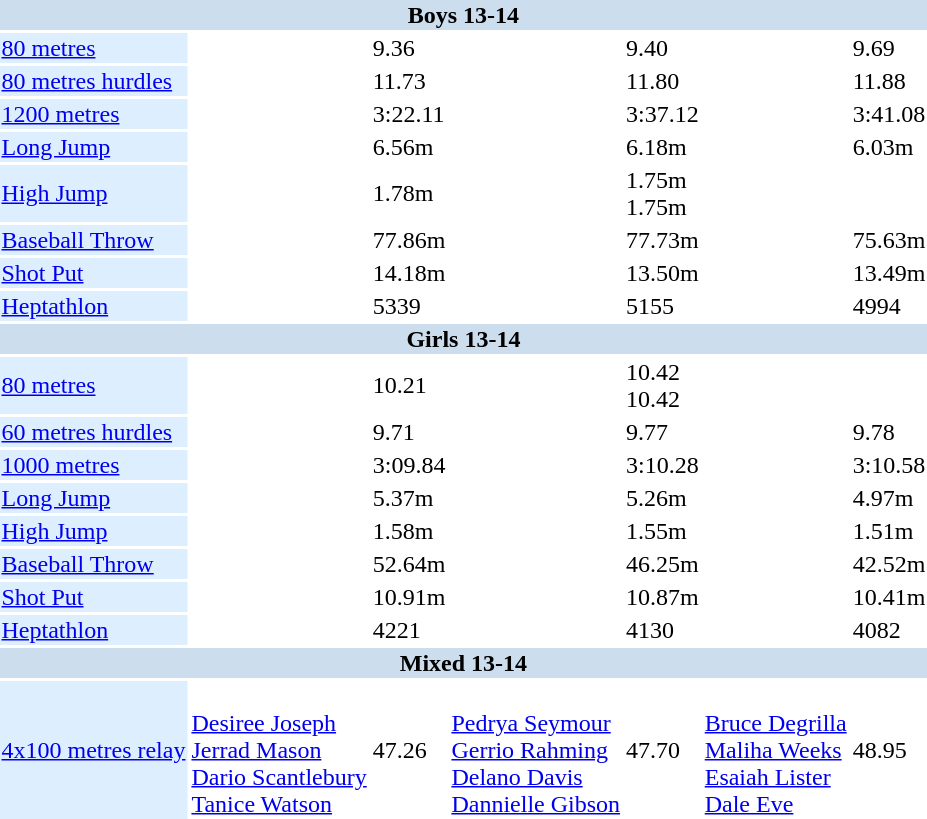<table>
<tr>
<th colspan=7 align = center style="background-color: #CCDDEE;">Boys 13-14</th>
</tr>
<tr>
<td bgcolor = DDEEFF><a href='#'>80 metres</a></td>
<td></td>
<td>9.36</td>
<td></td>
<td>9.40</td>
<td></td>
<td>9.69</td>
</tr>
<tr>
<td bgcolor = DDEEFF><a href='#'>80 metres hurdles</a></td>
<td></td>
<td>11.73</td>
<td></td>
<td>11.80</td>
<td></td>
<td>11.88</td>
</tr>
<tr>
<td bgcolor = DDEEFF><a href='#'>1200 metres</a></td>
<td></td>
<td>3:22.11</td>
<td></td>
<td>3:37.12</td>
<td></td>
<td>3:41.08</td>
</tr>
<tr>
<td bgcolor = DDEEFF><a href='#'>Long Jump</a></td>
<td></td>
<td>6.56m</td>
<td></td>
<td>6.18m</td>
<td></td>
<td>6.03m</td>
</tr>
<tr>
<td bgcolor = DDEEFF><a href='#'>High Jump</a></td>
<td></td>
<td>1.78m</td>
<td> <br> </td>
<td>1.75m <br> 1.75m</td>
<td></td>
<td></td>
</tr>
<tr>
<td bgcolor = DDEEFF><a href='#'>Baseball Throw</a></td>
<td></td>
<td>77.86m</td>
<td></td>
<td>77.73m</td>
<td></td>
<td>75.63m</td>
</tr>
<tr>
<td bgcolor = DDEEFF><a href='#'>Shot Put</a></td>
<td></td>
<td>14.18m</td>
<td></td>
<td>13.50m</td>
<td></td>
<td>13.49m</td>
</tr>
<tr>
<td bgcolor = DDEEFF><a href='#'>Heptathlon</a></td>
<td></td>
<td>5339</td>
<td></td>
<td>5155</td>
<td></td>
<td>4994</td>
</tr>
<tr>
<th colspan=7 align = center style="background-color: #CCDDEE;">Girls 13-14</th>
</tr>
<tr>
<td bgcolor = DDEEFF><a href='#'>80 metres</a></td>
<td></td>
<td>10.21</td>
<td> <br>  </td>
<td>10.42 <br> 10.42</td>
<td></td>
<td></td>
</tr>
<tr>
<td bgcolor = DDEEFF><a href='#'>60 metres hurdles</a></td>
<td></td>
<td>9.71</td>
<td></td>
<td>9.77</td>
<td></td>
<td>9.78</td>
</tr>
<tr>
<td bgcolor = DDEEFF><a href='#'>1000 metres</a></td>
<td></td>
<td>3:09.84</td>
<td></td>
<td>3:10.28</td>
<td></td>
<td>3:10.58</td>
</tr>
<tr>
<td bgcolor = DDEEFF><a href='#'>Long Jump</a></td>
<td></td>
<td>5.37m</td>
<td></td>
<td>5.26m</td>
<td></td>
<td>4.97m</td>
</tr>
<tr>
<td bgcolor = DDEEFF><a href='#'>High Jump</a></td>
<td></td>
<td>1.58m</td>
<td></td>
<td>1.55m</td>
<td></td>
<td>1.51m</td>
</tr>
<tr>
<td bgcolor = DDEEFF><a href='#'>Baseball Throw</a></td>
<td></td>
<td>52.64m</td>
<td></td>
<td>46.25m</td>
<td></td>
<td>42.52m</td>
</tr>
<tr>
<td bgcolor = DDEEFF><a href='#'>Shot Put</a></td>
<td></td>
<td>10.91m</td>
<td></td>
<td>10.87m</td>
<td></td>
<td>10.41m</td>
</tr>
<tr>
<td bgcolor = DDEEFF><a href='#'>Heptathlon</a></td>
<td></td>
<td>4221</td>
<td></td>
<td>4130</td>
<td></td>
<td>4082</td>
</tr>
<tr>
<th colspan=7 align = center style="background-color: #CCDDEE;">Mixed 13-14</th>
</tr>
<tr>
<td bgcolor = DDEEFF><a href='#'>4x100 metres relay</a></td>
<td> <br><a href='#'>Desiree Joseph</a> <br><a href='#'>Jerrad Mason</a> <br><a href='#'>Dario Scantlebury</a> <br><a href='#'>Tanice Watson</a></td>
<td>47.26</td>
<td> <br><a href='#'>Pedrya Seymour</a> <br><a href='#'>Gerrio Rahming</a> <br><a href='#'>Delano Davis</a> <br><a href='#'>Dannielle Gibson</a></td>
<td>47.70</td>
<td> <br><a href='#'>Bruce Degrilla</a> <br><a href='#'>Maliha Weeks</a> <br><a href='#'>Esaiah Lister</a> <br><a href='#'>Dale Eve</a></td>
<td>48.95</td>
</tr>
<tr>
</tr>
</table>
